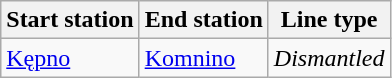<table class="wikitable">
<tr>
<th>Start station</th>
<th>End station</th>
<th>Line type</th>
</tr>
<tr>
<td><a href='#'>Kępno</a></td>
<td><a href='#'>Komnino</a></td>
<td><em>Dismantled</em></td>
</tr>
</table>
